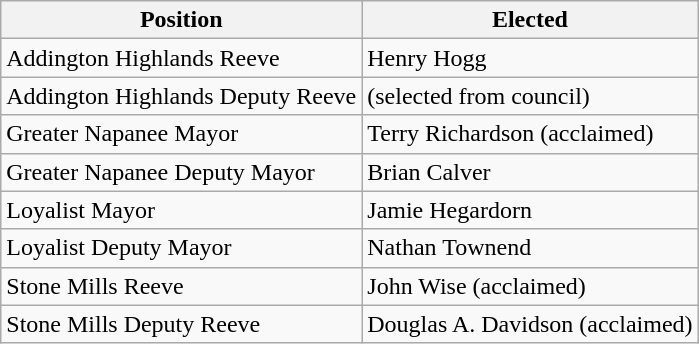<table class="wikitable">
<tr>
<th>Position</th>
<th>Elected</th>
</tr>
<tr>
<td>Addington Highlands Reeve</td>
<td>Henry Hogg</td>
</tr>
<tr>
<td>Addington Highlands Deputy Reeve</td>
<td>(selected from council)</td>
</tr>
<tr>
<td>Greater Napanee Mayor</td>
<td>Terry Richardson (acclaimed)</td>
</tr>
<tr>
<td>Greater Napanee Deputy Mayor</td>
<td>Brian Calver</td>
</tr>
<tr>
<td>Loyalist Mayor</td>
<td>Jamie Hegardorn</td>
</tr>
<tr>
<td>Loyalist Deputy Mayor</td>
<td>Nathan Townend</td>
</tr>
<tr>
<td>Stone Mills Reeve</td>
<td>John Wise (acclaimed)</td>
</tr>
<tr>
<td>Stone Mills Deputy Reeve</td>
<td>Douglas A. Davidson (acclaimed)</td>
</tr>
</table>
